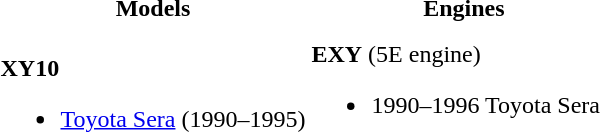<table>
<tr>
<th style="width:50%">Models</th>
<th>Engines</th>
</tr>
<tr>
<td style="width:50%"><br><strong>XY10</strong><ul><li><a href='#'>Toyota Sera</a> (1990–1995)</li></ul></td>
<td style="width:50%"><strong>EXY</strong> (5E engine)<br><ul><li>1990–1996 Toyota Sera</li></ul></td>
</tr>
</table>
